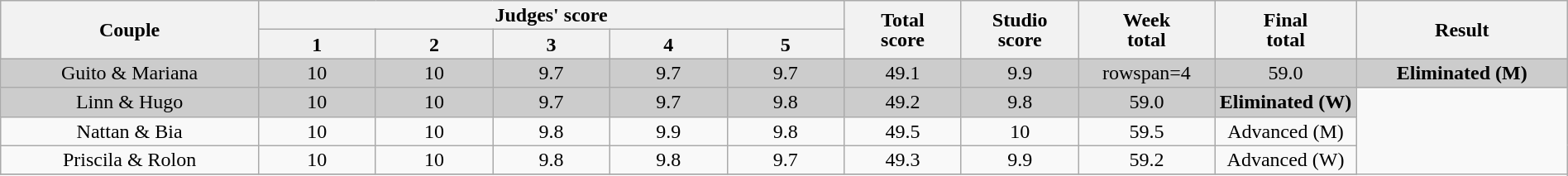<table class="wikitable" style="font-size:100%; line-height:16px; text-align:center" width="100%">
<tr>
<th rowspan=2 width="11.00%">Couple</th>
<th colspan=5 width="25.00%">Judges' score</th>
<th rowspan=2 width="05.00%">Total<br>score</th>
<th rowspan=2 width="05.00%">Studio<br>score</th>
<th rowspan=2 width="05.00%">Week<br>total</th>
<th rowspan=2 width="05.00%">Final<br>total</th>
<th rowspan=2 width="09.00%">Result</th>
</tr>
<tr>
<th width="05.00%">1</th>
<th width="05.00%">2</th>
<th width="05.00%">3</th>
<th width="05.00%">4</th>
<th width="05.00%">5</th>
</tr>
<tr bgcolor="CCCCCC">
<td>Guito & Mariana</td>
<td>10</td>
<td>10</td>
<td>9.7</td>
<td>9.7</td>
<td>9.7</td>
<td>49.1</td>
<td>9.9</td>
<td>rowspan=4 </td>
<td>59.0</td>
<td><strong>Eliminated (M)</strong></td>
</tr>
<tr bgcolor="CCCCCC">
<td>Linn & Hugo</td>
<td>10</td>
<td>10</td>
<td>9.7</td>
<td>9.7</td>
<td>9.8</td>
<td>49.2</td>
<td>9.8</td>
<td>59.0</td>
<td><strong>Eliminated (W)</strong></td>
</tr>
<tr>
<td>Nattan & Bia</td>
<td>10</td>
<td>10</td>
<td>9.8</td>
<td>9.9</td>
<td>9.8</td>
<td>49.5</td>
<td>10</td>
<td>59.5</td>
<td>Advanced (M)</td>
</tr>
<tr>
<td>Priscila & Rolon</td>
<td>10</td>
<td>10</td>
<td>9.8</td>
<td>9.8</td>
<td>9.7</td>
<td>49.3</td>
<td>9.9</td>
<td>59.2</td>
<td>Advanced (W)</td>
</tr>
<tr>
</tr>
</table>
